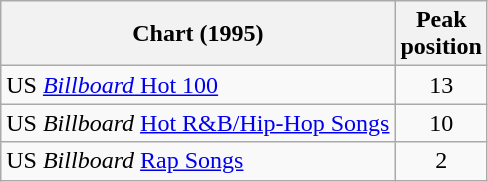<table class="wikitable sortable">
<tr>
<th>Chart (1995)</th>
<th>Peak<br>position</th>
</tr>
<tr>
<td>US <a href='#'><em>Billboard</em> Hot 100</a></td>
<td align="center">13</td>
</tr>
<tr>
<td>US <em>Billboard</em> <a href='#'>Hot R&B/Hip-Hop Songs</a></td>
<td align="center">10</td>
</tr>
<tr>
<td>US <em>Billboard</em> <a href='#'>Rap Songs</a></td>
<td align="center">2</td>
</tr>
</table>
